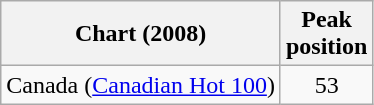<table class="wikitable sortable">
<tr>
<th align="center">Chart (2008)</th>
<th align="center">Peak<br>position</th>
</tr>
<tr>
<td align="left">Canada (<a href='#'>Canadian Hot 100</a>)</td>
<td align="center">53</td>
</tr>
</table>
